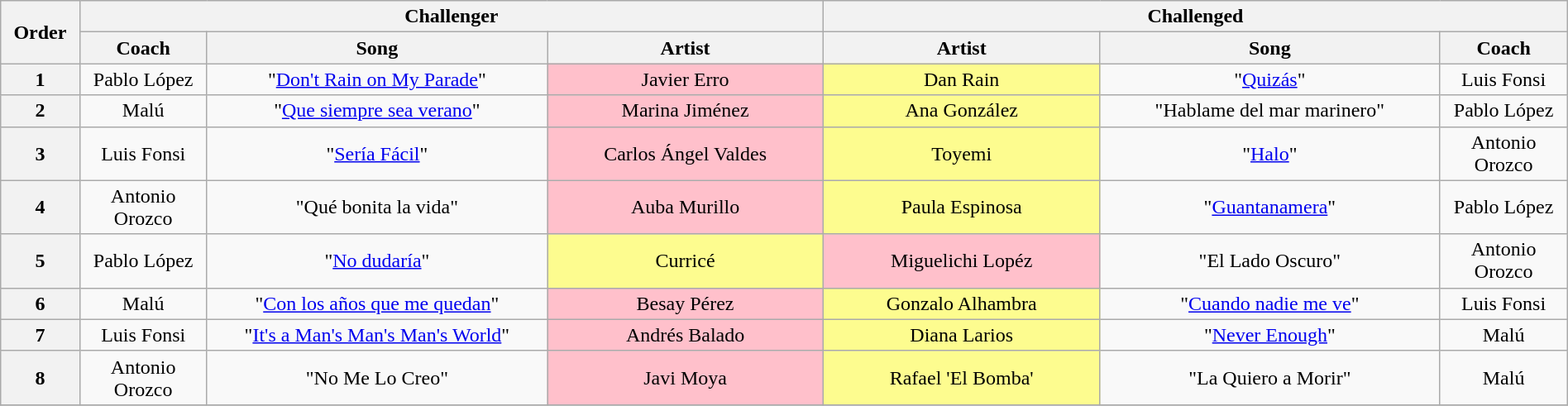<table class="wikitable" style="text-align: center; width:100%">
<tr>
<th rowspan="2" style="width:03%">Order</th>
<th colspan="3" style="width:42%">Challenger</th>
<th colspan="3" style="width:42%">Challenged</th>
</tr>
<tr>
<th style="width:06%">Coach</th>
<th style="width:16%">Song</th>
<th style="width:13%">Artist</th>
<th style="width:13%">Artist</th>
<th style="width:16%">Song</th>
<th style="width:06%">Coach</th>
</tr>
<tr>
<th>1</th>
<td>Pablo López</td>
<td>"<a href='#'>Don't Rain on My Parade</a>"</td>
<td style="background: pink">Javier Erro</td>
<td style="background:#fdfc8f">Dan Rain</td>
<td>"<a href='#'>Quizás</a>"</td>
<td>Luis Fonsi</td>
</tr>
<tr>
<th>2</th>
<td>Malú</td>
<td>"<a href='#'>Que siempre sea verano</a>"</td>
<td style="background:pink">Marina Jiménez</td>
<td style="background:#fdfc8f">Ana González</td>
<td>"Hablame del mar marinero"</td>
<td>Pablo López</td>
</tr>
<tr>
<th>3</th>
<td>Luis Fonsi</td>
<td>"<a href='#'>Sería Fácil</a>"</td>
<td style="background:pink">Carlos Ángel Valdes</td>
<td style="background:#fdfc8f">Toyemi</td>
<td>"<a href='#'>Halo</a>"</td>
<td>Antonio Orozco</td>
</tr>
<tr>
<th>4</th>
<td>Antonio Orozco</td>
<td>"Qué bonita la vida"</td>
<td style="background:pink">Auba Murillo</td>
<td style="background:#fdfc8f">Paula Espinosa</td>
<td>"<a href='#'>Guantanamera</a>"</td>
<td>Pablo López</td>
</tr>
<tr>
<th>5</th>
<td>Pablo López</td>
<td>"<a href='#'>No dudaría</a>"</td>
<td style="background:#fdfc8f">Curricé</td>
<td style="background:pink">Miguelichi Lopéz</td>
<td>"El Lado Oscuro"</td>
<td>Antonio Orozco</td>
</tr>
<tr>
<th>6</th>
<td>Malú</td>
<td>"<a href='#'>Con los años que me quedan</a>"</td>
<td style="background:pink">Besay Pérez</td>
<td style="background:#fdfc8f">Gonzalo Alhambra</td>
<td>"<a href='#'>Cuando nadie me ve</a>"</td>
<td>Luis Fonsi</td>
</tr>
<tr>
<th>7</th>
<td>Luis Fonsi</td>
<td>"<a href='#'>It's a Man's Man's Man's World</a>"</td>
<td style="background:pink">Andrés Balado</td>
<td style="background:#fdfc8f">Diana Larios</td>
<td>"<a href='#'>Never Enough</a>"</td>
<td>Malú</td>
</tr>
<tr>
<th>8</th>
<td>Antonio Orozco</td>
<td>"No Me Lo Creo"</td>
<td style="background:pink">Javi Moya</td>
<td style="background:#fdfc8f">Rafael 'El Bomba'</td>
<td>"La Quiero a Morir"</td>
<td>Malú</td>
</tr>
<tr>
</tr>
</table>
